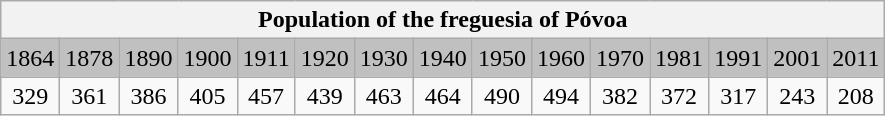<table class="wikitable">
<tr>
<th colspan="15">Population of the freguesia of Póvoa </th>
</tr>
<tr bgcolor="#C0C0C0">
<td align="center">1864</td>
<td align="center">1878</td>
<td align="center">1890</td>
<td align="center">1900</td>
<td align="center">1911</td>
<td align="center">1920</td>
<td align="center">1930</td>
<td align="center">1940</td>
<td align="center">1950</td>
<td align="center">1960</td>
<td align="center">1970</td>
<td align="center">1981</td>
<td align="center">1991</td>
<td align="center">2001</td>
<td align="center">2011</td>
</tr>
<tr>
<td align="center">329</td>
<td align="center">361</td>
<td align="center">386</td>
<td align="center">405</td>
<td align="center">457</td>
<td align="center">439</td>
<td align="center">463</td>
<td align="center">464</td>
<td align="center">490</td>
<td align="center">494</td>
<td align="center">382</td>
<td align="center">372</td>
<td align="center">317</td>
<td align="center">243</td>
<td align="center">208</td>
</tr>
</table>
